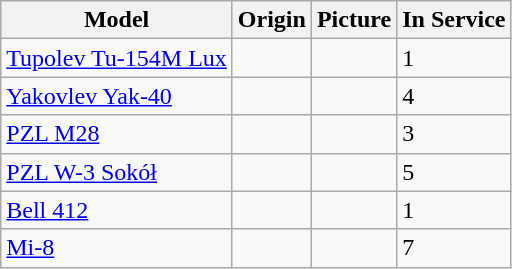<table class="wikitable">
<tr>
<th>Model</th>
<th>Origin</th>
<th>Picture</th>
<th>In Service</th>
</tr>
<tr>
<td><a href='#'> Tupolev Tu-154M Lux</a></td>
<td></td>
<td></td>
<td>1</td>
</tr>
<tr>
<td><a href='#'>Yakovlev Yak-40</a></td>
<td></td>
<td></td>
<td>4</td>
</tr>
<tr>
<td><a href='#'>PZL M28</a></td>
<td></td>
<td></td>
<td>3</td>
</tr>
<tr>
<td><a href='#'>PZL W-3 Sokół</a></td>
<td></td>
<td></td>
<td>5</td>
</tr>
<tr>
<td><a href='#'>Bell 412</a></td>
<td></td>
<td></td>
<td>1</td>
</tr>
<tr>
<td><a href='#'>Mi-8</a></td>
<td></td>
<td></td>
<td>7</td>
</tr>
</table>
